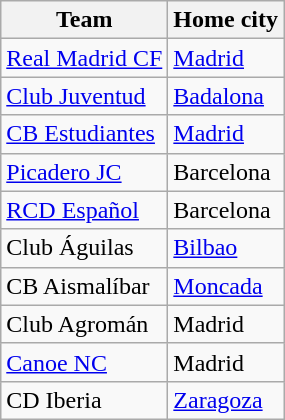<table class="wikitable sortable">
<tr>
<th>Team</th>
<th>Home city</th>
</tr>
<tr>
<td><a href='#'>Real Madrid CF</a></td>
<td><a href='#'>Madrid</a></td>
</tr>
<tr>
<td><a href='#'>Club Juventud</a></td>
<td><a href='#'>Badalona</a></td>
</tr>
<tr>
<td><a href='#'>CB Estudiantes</a></td>
<td><a href='#'>Madrid</a></td>
</tr>
<tr>
<td><a href='#'>Picadero JC</a></td>
<td>Barcelona</td>
</tr>
<tr>
<td><a href='#'>RCD Español</a></td>
<td>Barcelona</td>
</tr>
<tr>
<td>Club Águilas</td>
<td><a href='#'>Bilbao</a></td>
</tr>
<tr>
<td>CB Aismalíbar</td>
<td><a href='#'>Moncada</a></td>
</tr>
<tr>
<td>Club Agromán</td>
<td>Madrid</td>
</tr>
<tr>
<td><a href='#'>Canoe NC</a></td>
<td>Madrid</td>
</tr>
<tr>
<td>CD Iberia</td>
<td><a href='#'>Zaragoza</a></td>
</tr>
</table>
